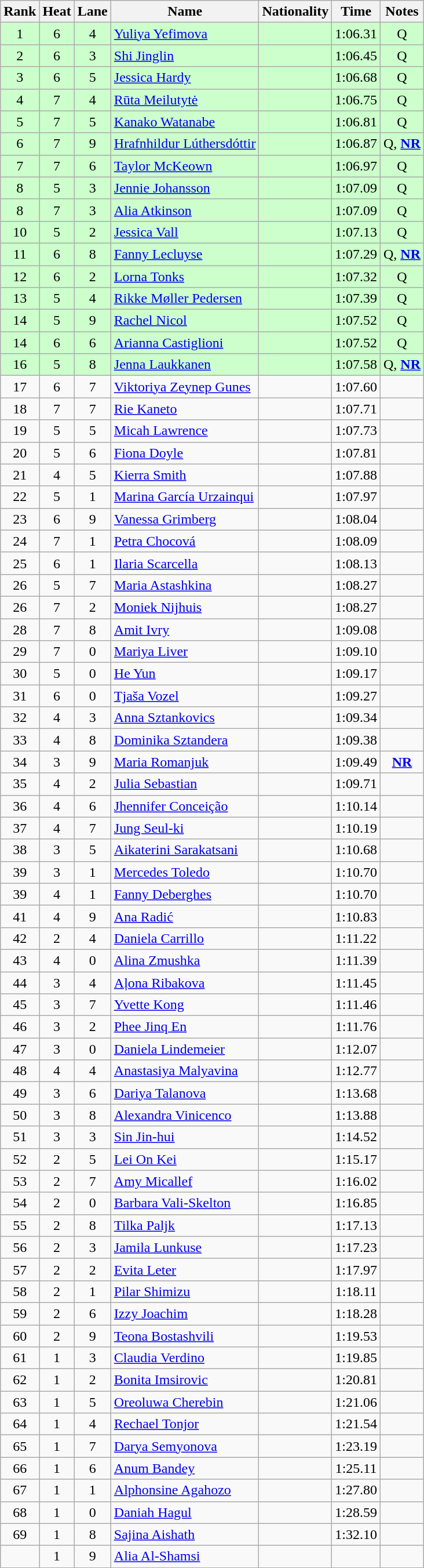<table class="wikitable sortable" style="text-align:center">
<tr>
<th>Rank</th>
<th>Heat</th>
<th>Lane</th>
<th>Name</th>
<th>Nationality</th>
<th>Time</th>
<th>Notes</th>
</tr>
<tr bgcolor=ccffcc>
<td>1</td>
<td>6</td>
<td>4</td>
<td align=left><a href='#'>Yuliya Yefimova</a></td>
<td align=left></td>
<td>1:06.31</td>
<td>Q</td>
</tr>
<tr bgcolor=ccffcc>
<td>2</td>
<td>6</td>
<td>3</td>
<td align=left><a href='#'>Shi Jinglin</a></td>
<td align=left></td>
<td>1:06.45</td>
<td>Q</td>
</tr>
<tr bgcolor=ccffcc>
<td>3</td>
<td>6</td>
<td>5</td>
<td align=left><a href='#'>Jessica Hardy</a></td>
<td align=left></td>
<td>1:06.68</td>
<td>Q</td>
</tr>
<tr bgcolor=ccffcc>
<td>4</td>
<td>7</td>
<td>4</td>
<td align=left><a href='#'>Rūta Meilutytė</a></td>
<td align=left></td>
<td>1:06.75</td>
<td>Q</td>
</tr>
<tr bgcolor=ccffcc>
<td>5</td>
<td>7</td>
<td>5</td>
<td align=left><a href='#'>Kanako Watanabe</a></td>
<td align=left></td>
<td>1:06.81</td>
<td>Q</td>
</tr>
<tr bgcolor=ccffcc>
<td>6</td>
<td>7</td>
<td>9</td>
<td align=left><a href='#'>Hrafnhildur Lúthersdóttir</a></td>
<td align=left></td>
<td>1:06.87</td>
<td>Q, <strong><a href='#'>NR</a></strong></td>
</tr>
<tr bgcolor=ccffcc>
<td>7</td>
<td>7</td>
<td>6</td>
<td align=left><a href='#'>Taylor McKeown</a></td>
<td align=left></td>
<td>1:06.97</td>
<td>Q</td>
</tr>
<tr bgcolor=ccffcc>
<td>8</td>
<td>5</td>
<td>3</td>
<td align=left><a href='#'>Jennie Johansson</a></td>
<td align=left></td>
<td>1:07.09</td>
<td>Q</td>
</tr>
<tr bgcolor=ccffcc>
<td>8</td>
<td>7</td>
<td>3</td>
<td align=left><a href='#'>Alia Atkinson</a></td>
<td align=left></td>
<td>1:07.09</td>
<td>Q</td>
</tr>
<tr bgcolor=ccffcc>
<td>10</td>
<td>5</td>
<td>2</td>
<td align=left><a href='#'>Jessica Vall</a></td>
<td align=left></td>
<td>1:07.13</td>
<td>Q</td>
</tr>
<tr bgcolor=ccffcc>
<td>11</td>
<td>6</td>
<td>8</td>
<td align=left><a href='#'>Fanny Lecluyse</a></td>
<td align=left></td>
<td>1:07.29</td>
<td>Q, <strong><a href='#'>NR</a></strong></td>
</tr>
<tr bgcolor=ccffcc>
<td>12</td>
<td>6</td>
<td>2</td>
<td align=left><a href='#'>Lorna Tonks</a></td>
<td align=left></td>
<td>1:07.32</td>
<td>Q</td>
</tr>
<tr bgcolor=ccffcc>
<td>13</td>
<td>5</td>
<td>4</td>
<td align=left><a href='#'>Rikke Møller Pedersen</a></td>
<td align=left></td>
<td>1:07.39</td>
<td>Q</td>
</tr>
<tr bgcolor=ccffcc>
<td>14</td>
<td>5</td>
<td>9</td>
<td align=left><a href='#'>Rachel Nicol</a></td>
<td align=left></td>
<td>1:07.52</td>
<td>Q</td>
</tr>
<tr bgcolor=ccffcc>
<td>14</td>
<td>6</td>
<td>6</td>
<td align=left><a href='#'>Arianna Castiglioni</a></td>
<td align=left></td>
<td>1:07.52</td>
<td>Q</td>
</tr>
<tr bgcolor=ccffcc>
<td>16</td>
<td>5</td>
<td>8</td>
<td align=left><a href='#'>Jenna Laukkanen</a></td>
<td align=left></td>
<td>1:07.58</td>
<td>Q, <strong><a href='#'>NR</a></strong></td>
</tr>
<tr>
<td>17</td>
<td>6</td>
<td>7</td>
<td align=left><a href='#'>Viktoriya Zeynep Gunes</a></td>
<td align=left></td>
<td>1:07.60</td>
<td></td>
</tr>
<tr>
<td>18</td>
<td>7</td>
<td>7</td>
<td align=left><a href='#'>Rie Kaneto</a></td>
<td align=left></td>
<td>1:07.71</td>
<td></td>
</tr>
<tr>
<td>19</td>
<td>5</td>
<td>5</td>
<td align=left><a href='#'>Micah Lawrence</a></td>
<td align=left></td>
<td>1:07.73</td>
<td></td>
</tr>
<tr>
<td>20</td>
<td>5</td>
<td>6</td>
<td align=left><a href='#'>Fiona Doyle</a></td>
<td align=left></td>
<td>1:07.81</td>
<td></td>
</tr>
<tr>
<td>21</td>
<td>4</td>
<td>5</td>
<td align=left><a href='#'>Kierra Smith</a></td>
<td align=left></td>
<td>1:07.88</td>
<td></td>
</tr>
<tr>
<td>22</td>
<td>5</td>
<td>1</td>
<td align=left><a href='#'>Marina García Urzainqui</a></td>
<td align=left></td>
<td>1:07.97</td>
<td></td>
</tr>
<tr>
<td>23</td>
<td>6</td>
<td>9</td>
<td align=left><a href='#'>Vanessa Grimberg</a></td>
<td align=left></td>
<td>1:08.04</td>
<td></td>
</tr>
<tr>
<td>24</td>
<td>7</td>
<td>1</td>
<td align=left><a href='#'>Petra Chocová</a></td>
<td align=left></td>
<td>1:08.09</td>
<td></td>
</tr>
<tr>
<td>25</td>
<td>6</td>
<td>1</td>
<td align=left><a href='#'>Ilaria Scarcella</a></td>
<td align=left></td>
<td>1:08.13</td>
<td></td>
</tr>
<tr>
<td>26</td>
<td>5</td>
<td>7</td>
<td align=left><a href='#'>Maria Astashkina</a></td>
<td align=left></td>
<td>1:08.27</td>
<td></td>
</tr>
<tr>
<td>26</td>
<td>7</td>
<td>2</td>
<td align=left><a href='#'>Moniek Nijhuis</a></td>
<td align=left></td>
<td>1:08.27</td>
<td></td>
</tr>
<tr>
<td>28</td>
<td>7</td>
<td>8</td>
<td align=left><a href='#'>Amit Ivry</a></td>
<td align=left></td>
<td>1:09.08</td>
<td></td>
</tr>
<tr>
<td>29</td>
<td>7</td>
<td>0</td>
<td align=left><a href='#'>Mariya Liver</a></td>
<td align=left></td>
<td>1:09.10</td>
<td></td>
</tr>
<tr>
<td>30</td>
<td>5</td>
<td>0</td>
<td align=left><a href='#'>He Yun</a></td>
<td align=left></td>
<td>1:09.17</td>
<td></td>
</tr>
<tr>
<td>31</td>
<td>6</td>
<td>0</td>
<td align=left><a href='#'>Tjaša Vozel</a></td>
<td align=left></td>
<td>1:09.27</td>
<td></td>
</tr>
<tr>
<td>32</td>
<td>4</td>
<td>3</td>
<td align=left><a href='#'>Anna Sztankovics</a></td>
<td align=left></td>
<td>1:09.34</td>
<td></td>
</tr>
<tr>
<td>33</td>
<td>4</td>
<td>8</td>
<td align=left><a href='#'>Dominika Sztandera</a></td>
<td align=left></td>
<td>1:09.38</td>
<td></td>
</tr>
<tr>
<td>34</td>
<td>3</td>
<td>9</td>
<td align=left><a href='#'>Maria Romanjuk</a></td>
<td align=left></td>
<td>1:09.49</td>
<td><strong><a href='#'>NR</a></strong></td>
</tr>
<tr>
<td>35</td>
<td>4</td>
<td>2</td>
<td align=left><a href='#'>Julia Sebastian</a></td>
<td align=left></td>
<td>1:09.71</td>
<td></td>
</tr>
<tr>
<td>36</td>
<td>4</td>
<td>6</td>
<td align=left><a href='#'>Jhennifer Conceição</a></td>
<td align=left></td>
<td>1:10.14</td>
<td></td>
</tr>
<tr>
<td>37</td>
<td>4</td>
<td>7</td>
<td align=left><a href='#'>Jung Seul-ki</a></td>
<td align=left></td>
<td>1:10.19</td>
<td></td>
</tr>
<tr>
<td>38</td>
<td>3</td>
<td>5</td>
<td align=left><a href='#'>Aikaterini Sarakatsani</a></td>
<td align=left></td>
<td>1:10.68</td>
<td></td>
</tr>
<tr>
<td>39</td>
<td>3</td>
<td>1</td>
<td align=left><a href='#'>Mercedes Toledo</a></td>
<td align=left></td>
<td>1:10.70</td>
<td></td>
</tr>
<tr>
<td>39</td>
<td>4</td>
<td>1</td>
<td align=left><a href='#'>Fanny Deberghes</a></td>
<td align=left></td>
<td>1:10.70</td>
<td></td>
</tr>
<tr>
<td>41</td>
<td>4</td>
<td>9</td>
<td align=left><a href='#'>Ana Radić</a></td>
<td align=left></td>
<td>1:10.83</td>
<td></td>
</tr>
<tr>
<td>42</td>
<td>2</td>
<td>4</td>
<td align=left><a href='#'>Daniela Carrillo</a></td>
<td align=left></td>
<td>1:11.22</td>
<td></td>
</tr>
<tr>
<td>43</td>
<td>4</td>
<td>0</td>
<td align=left><a href='#'>Alina Zmushka</a></td>
<td align=left></td>
<td>1:11.39</td>
<td></td>
</tr>
<tr>
<td>44</td>
<td>3</td>
<td>4</td>
<td align=left><a href='#'>Aļona Ribakova</a></td>
<td align=left></td>
<td>1:11.45</td>
<td></td>
</tr>
<tr>
<td>45</td>
<td>3</td>
<td>7</td>
<td align=left><a href='#'>Yvette Kong</a></td>
<td align=left></td>
<td>1:11.46</td>
<td></td>
</tr>
<tr>
<td>46</td>
<td>3</td>
<td>2</td>
<td align=left><a href='#'>Phee Jinq En</a></td>
<td align=left></td>
<td>1:11.76</td>
<td></td>
</tr>
<tr>
<td>47</td>
<td>3</td>
<td>0</td>
<td align=left><a href='#'>Daniela Lindemeier</a></td>
<td align=left></td>
<td>1:12.07</td>
<td></td>
</tr>
<tr>
<td>48</td>
<td>4</td>
<td>4</td>
<td align=left><a href='#'>Anastasiya Malyavina</a></td>
<td align=left></td>
<td>1:12.77</td>
<td></td>
</tr>
<tr>
<td>49</td>
<td>3</td>
<td>6</td>
<td align=left><a href='#'>Dariya Talanova</a></td>
<td align=left></td>
<td>1:13.68</td>
<td></td>
</tr>
<tr>
<td>50</td>
<td>3</td>
<td>8</td>
<td align=left><a href='#'>Alexandra Vinicenco</a></td>
<td align=left></td>
<td>1:13.88</td>
<td></td>
</tr>
<tr>
<td>51</td>
<td>3</td>
<td>3</td>
<td align=left><a href='#'>Sin Jin-hui</a></td>
<td align=left></td>
<td>1:14.52</td>
<td></td>
</tr>
<tr>
<td>52</td>
<td>2</td>
<td>5</td>
<td align=left><a href='#'>Lei On Kei</a></td>
<td align=left></td>
<td>1:15.17</td>
<td></td>
</tr>
<tr>
<td>53</td>
<td>2</td>
<td>7</td>
<td align=left><a href='#'>Amy Micallef</a></td>
<td align=left></td>
<td>1:16.02</td>
<td></td>
</tr>
<tr>
<td>54</td>
<td>2</td>
<td>0</td>
<td align=left><a href='#'>Barbara Vali-Skelton</a></td>
<td align=left></td>
<td>1:16.85</td>
<td></td>
</tr>
<tr>
<td>55</td>
<td>2</td>
<td>8</td>
<td align=left><a href='#'>Tilka Paljk</a></td>
<td align=left></td>
<td>1:17.13</td>
<td></td>
</tr>
<tr>
<td>56</td>
<td>2</td>
<td>3</td>
<td align=left><a href='#'>Jamila Lunkuse</a></td>
<td align=left></td>
<td>1:17.23</td>
<td></td>
</tr>
<tr>
<td>57</td>
<td>2</td>
<td>2</td>
<td align=left><a href='#'>Evita Leter</a></td>
<td align=left></td>
<td>1:17.97</td>
<td></td>
</tr>
<tr>
<td>58</td>
<td>2</td>
<td>1</td>
<td align=left><a href='#'>Pilar Shimizu</a></td>
<td align=left></td>
<td>1:18.11</td>
<td></td>
</tr>
<tr>
<td>59</td>
<td>2</td>
<td>6</td>
<td align=left><a href='#'>Izzy Joachim</a></td>
<td align=left></td>
<td>1:18.28</td>
<td></td>
</tr>
<tr>
<td>60</td>
<td>2</td>
<td>9</td>
<td align=left><a href='#'>Teona Bostashvili</a></td>
<td align=left></td>
<td>1:19.53</td>
<td></td>
</tr>
<tr>
<td>61</td>
<td>1</td>
<td>3</td>
<td align=left><a href='#'>Claudia Verdino</a></td>
<td align=left></td>
<td>1:19.85</td>
<td></td>
</tr>
<tr>
<td>62</td>
<td>1</td>
<td>2</td>
<td align=left><a href='#'>Bonita Imsirovic</a></td>
<td align=left></td>
<td>1:20.81</td>
<td></td>
</tr>
<tr>
<td>63</td>
<td>1</td>
<td>5</td>
<td align=left><a href='#'>Oreoluwa Cherebin</a></td>
<td align=left></td>
<td>1:21.06</td>
<td></td>
</tr>
<tr>
<td>64</td>
<td>1</td>
<td>4</td>
<td align=left><a href='#'>Rechael Tonjor</a></td>
<td align=left></td>
<td>1:21.54</td>
<td></td>
</tr>
<tr>
<td>65</td>
<td>1</td>
<td>7</td>
<td align=left><a href='#'>Darya Semyonova</a></td>
<td align=left></td>
<td>1:23.19</td>
<td></td>
</tr>
<tr>
<td>66</td>
<td>1</td>
<td>6</td>
<td align=left><a href='#'>Anum Bandey</a></td>
<td align=left></td>
<td>1:25.11</td>
<td></td>
</tr>
<tr>
<td>67</td>
<td>1</td>
<td>1</td>
<td align=left><a href='#'>Alphonsine Agahozo</a></td>
<td align=left></td>
<td>1:27.80</td>
<td></td>
</tr>
<tr>
<td>68</td>
<td>1</td>
<td>0</td>
<td align=left><a href='#'>Daniah Hagul</a></td>
<td align=left></td>
<td>1:28.59</td>
<td></td>
</tr>
<tr>
<td>69</td>
<td>1</td>
<td>8</td>
<td align=left><a href='#'>Sajina Aishath</a></td>
<td align=left></td>
<td>1:32.10</td>
<td></td>
</tr>
<tr>
<td></td>
<td>1</td>
<td>9</td>
<td align=left><a href='#'>Alia Al-Shamsi</a></td>
<td align=left></td>
<td></td>
<td></td>
</tr>
</table>
